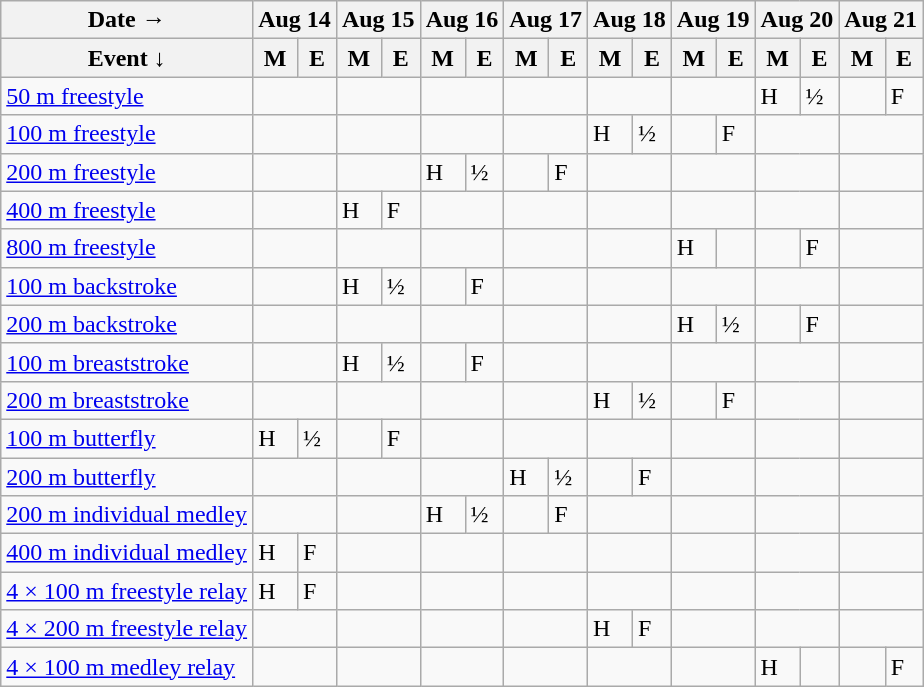<table class="wikitable olympic-schedule swimming">
<tr>
<th>Date →</th>
<th colspan="2">Aug 14</th>
<th colspan="2">Aug 15</th>
<th colspan="2">Aug 16</th>
<th colspan="2">Aug 17</th>
<th colspan="2">Aug 18</th>
<th colspan="2">Aug 19</th>
<th colspan="2">Aug 20</th>
<th colspan="2">Aug 21</th>
</tr>
<tr>
<th>Event   ↓</th>
<th>M</th>
<th>E</th>
<th>M</th>
<th>E</th>
<th>M</th>
<th>E</th>
<th>M</th>
<th>E</th>
<th>M</th>
<th>E</th>
<th>M</th>
<th>E</th>
<th>M</th>
<th>E</th>
<th>M</th>
<th>E</th>
</tr>
<tr>
<td class="event"><a href='#'>50 m freestyle</a></td>
<td colspan=2></td>
<td colspan=2></td>
<td colspan=2></td>
<td colspan=2></td>
<td colspan=2></td>
<td colspan=2></td>
<td class="heats">H</td>
<td class="semifinals">½</td>
<td></td>
<td class="final">F</td>
</tr>
<tr>
<td class="event"><a href='#'>100 m freestyle</a></td>
<td colspan=2></td>
<td colspan=2></td>
<td colspan=2></td>
<td colspan=2></td>
<td class="heats">H</td>
<td class="semifinals">½</td>
<td></td>
<td class="final">F</td>
<td colspan=2></td>
<td colspan=2></td>
</tr>
<tr>
<td class="event"><a href='#'>200 m freestyle</a></td>
<td colspan=2></td>
<td colspan=2></td>
<td class="heats">H</td>
<td class="semifinals">½</td>
<td></td>
<td class="final">F</td>
<td colspan=2></td>
<td colspan=2></td>
<td colspan=2></td>
<td colspan=2></td>
</tr>
<tr>
<td class="event"><a href='#'>400 m freestyle</a></td>
<td colspan=2></td>
<td class="heats">H</td>
<td class="final">F</td>
<td colspan=2></td>
<td colspan=2></td>
<td colspan=2></td>
<td colspan=2></td>
<td colspan=2></td>
<td colspan=2></td>
</tr>
<tr>
<td class="event"><a href='#'>800 m freestyle</a></td>
<td colspan=2></td>
<td colspan=2></td>
<td colspan=2></td>
<td colspan=2></td>
<td colspan=2></td>
<td class="heats">H</td>
<td></td>
<td></td>
<td class="final">F</td>
<td colspan=2></td>
</tr>
<tr>
<td class="event"><a href='#'>100 m backstroke</a></td>
<td colspan=2></td>
<td class="heats">H</td>
<td class="semifinals">½</td>
<td></td>
<td class="final">F</td>
<td colspan=2></td>
<td colspan=2></td>
<td colspan=2></td>
<td colspan=2></td>
<td colspan=2></td>
</tr>
<tr>
<td class="event"><a href='#'>200 m backstroke</a></td>
<td colspan=2></td>
<td colspan=2></td>
<td colspan=2></td>
<td colspan=2></td>
<td colspan=2></td>
<td class="heats">H</td>
<td class="semifinals">½</td>
<td></td>
<td class="final">F</td>
<td colspan=2></td>
</tr>
<tr>
<td class="event"><a href='#'>100 m breaststroke</a></td>
<td colspan=2></td>
<td class="heats">H</td>
<td class="semifinals">½</td>
<td></td>
<td class="final">F</td>
<td colspan=2></td>
<td colspan=2></td>
<td colspan=2></td>
<td colspan=2></td>
<td colspan=2></td>
</tr>
<tr>
<td class="event"><a href='#'>200 m breaststroke</a></td>
<td colspan=2></td>
<td colspan=2></td>
<td colspan=2></td>
<td colspan=2></td>
<td class="heats">H</td>
<td class="semifinals">½</td>
<td></td>
<td class="final">F</td>
<td colspan=2></td>
<td colspan=2></td>
</tr>
<tr>
<td class="event"><a href='#'>100 m butterfly</a></td>
<td class="heats">H</td>
<td class="semifinals">½</td>
<td></td>
<td class="final">F</td>
<td colspan=2></td>
<td colspan=2></td>
<td colspan=2></td>
<td colspan=2></td>
<td colspan=2></td>
<td colspan=2></td>
</tr>
<tr>
<td class="event"><a href='#'>200 m butterfly</a></td>
<td colspan=2></td>
<td colspan=2></td>
<td colspan=2></td>
<td class="heats">H</td>
<td class="semifinals">½</td>
<td></td>
<td class="final">F</td>
<td colspan=2></td>
<td colspan=2></td>
<td colspan=2></td>
</tr>
<tr>
<td class="event"><a href='#'>200 m individual medley</a></td>
<td colspan=2></td>
<td colspan=2></td>
<td class="heats">H</td>
<td class="semifinals">½</td>
<td></td>
<td class="final">F</td>
<td colspan=2></td>
<td colspan=2></td>
<td colspan=2></td>
<td colspan=2></td>
</tr>
<tr>
<td class="event"><a href='#'>400 m individual medley</a></td>
<td class="heats">H</td>
<td class="final">F</td>
<td colspan=2></td>
<td colspan=2></td>
<td colspan=2></td>
<td colspan=2></td>
<td colspan=2></td>
<td colspan=2></td>
<td colspan=2></td>
</tr>
<tr>
<td class="event"><a href='#'>4 × 100 m freestyle relay</a></td>
<td class="heats">H</td>
<td class="final">F</td>
<td colspan=2></td>
<td colspan=2></td>
<td colspan=2></td>
<td colspan=2></td>
<td colspan=2></td>
<td colspan=2></td>
<td colspan=2></td>
</tr>
<tr>
<td class="event"><a href='#'>4 × 200 m freestyle relay</a></td>
<td colspan=2></td>
<td colspan=2></td>
<td colspan=2></td>
<td colspan=2></td>
<td class="heats">H</td>
<td class="final">F</td>
<td colspan=2></td>
<td colspan=2></td>
<td colspan=2></td>
</tr>
<tr>
<td class="event"><a href='#'>4 × 100 m medley relay</a></td>
<td colspan=2></td>
<td colspan=2></td>
<td colspan=2></td>
<td colspan=2></td>
<td colspan=2></td>
<td colspan=2></td>
<td class="heats">H</td>
<td></td>
<td></td>
<td class="final">F</td>
</tr>
</table>
